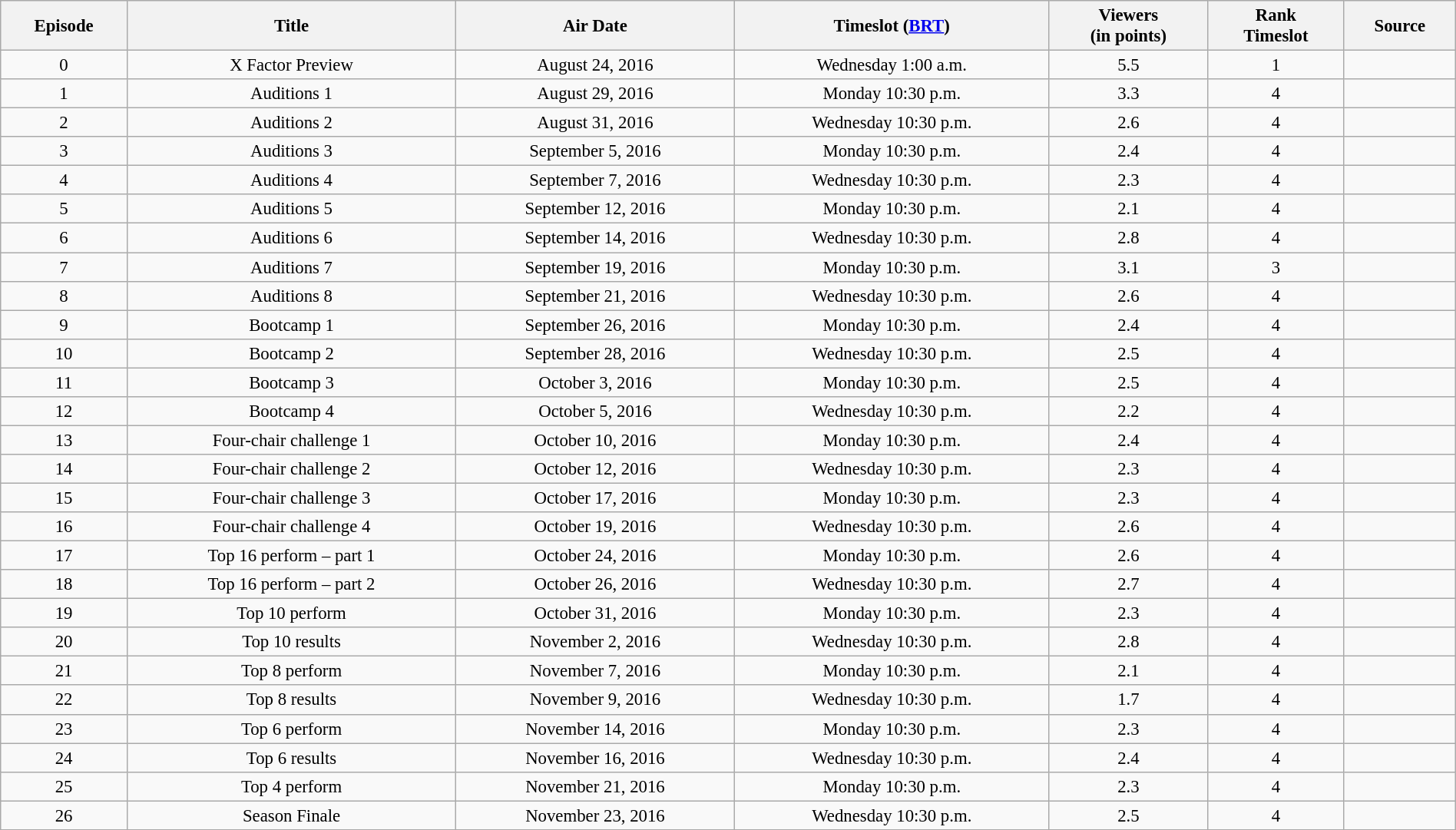<table class="wikitable sortable" style="text-align:center; font-size:95%; width: 100%">
<tr>
<th>Episode</th>
<th>Title</th>
<th>Air Date</th>
<th>Timeslot (<a href='#'>BRT</a>)</th>
<th>Viewers<br>(in points)</th>
<th>Rank<br>Timeslot</th>
<th>Source</th>
</tr>
<tr>
<td>0</td>
<td>X Factor Preview</td>
<td>August 24, 2016</td>
<td>Wednesday 1:00 a.m.</td>
<td>5.5</td>
<td>1</td>
<td></td>
</tr>
<tr>
<td>1</td>
<td>Auditions 1</td>
<td>August 29, 2016</td>
<td>Monday 10:30 p.m.</td>
<td>3.3</td>
<td>4</td>
<td></td>
</tr>
<tr>
<td>2</td>
<td>Auditions 2</td>
<td>August 31, 2016</td>
<td>Wednesday 10:30 p.m.</td>
<td>2.6</td>
<td>4</td>
<td></td>
</tr>
<tr>
<td>3</td>
<td>Auditions 3</td>
<td>September 5, 2016</td>
<td>Monday 10:30 p.m.</td>
<td>2.4</td>
<td>4</td>
<td></td>
</tr>
<tr>
<td>4</td>
<td>Auditions 4</td>
<td>September 7, 2016</td>
<td>Wednesday 10:30 p.m.</td>
<td>2.3</td>
<td>4</td>
<td></td>
</tr>
<tr>
<td>5</td>
<td>Auditions 5</td>
<td>September 12, 2016</td>
<td>Monday 10:30 p.m.</td>
<td>2.1</td>
<td>4</td>
<td></td>
</tr>
<tr>
<td>6</td>
<td>Auditions 6</td>
<td>September 14, 2016</td>
<td>Wednesday 10:30 p.m.</td>
<td>2.8</td>
<td>4</td>
<td></td>
</tr>
<tr>
<td>7</td>
<td>Auditions 7</td>
<td>September 19, 2016</td>
<td>Monday 10:30 p.m.</td>
<td>3.1</td>
<td>3</td>
<td></td>
</tr>
<tr>
<td>8</td>
<td>Auditions 8</td>
<td>September 21, 2016</td>
<td>Wednesday 10:30 p.m.</td>
<td>2.6</td>
<td>4</td>
<td></td>
</tr>
<tr>
<td>9</td>
<td>Bootcamp 1</td>
<td>September 26, 2016</td>
<td>Monday 10:30 p.m.</td>
<td>2.4</td>
<td>4</td>
<td></td>
</tr>
<tr>
<td>10</td>
<td>Bootcamp 2</td>
<td>September 28, 2016</td>
<td>Wednesday 10:30 p.m.</td>
<td>2.5</td>
<td>4</td>
<td></td>
</tr>
<tr>
<td>11</td>
<td>Bootcamp 3</td>
<td>October 3, 2016</td>
<td>Monday 10:30 p.m.</td>
<td>2.5</td>
<td>4</td>
<td></td>
</tr>
<tr>
<td>12</td>
<td>Bootcamp 4</td>
<td>October 5, 2016</td>
<td>Wednesday 10:30 p.m.</td>
<td>2.2</td>
<td>4</td>
<td></td>
</tr>
<tr>
<td>13</td>
<td>Four-chair challenge 1</td>
<td>October 10, 2016</td>
<td>Monday 10:30 p.m.</td>
<td>2.4</td>
<td>4</td>
<td></td>
</tr>
<tr>
<td>14</td>
<td>Four-chair challenge 2</td>
<td>October 12, 2016</td>
<td>Wednesday 10:30 p.m.</td>
<td>2.3</td>
<td>4</td>
<td></td>
</tr>
<tr>
<td>15</td>
<td>Four-chair challenge 3</td>
<td>October 17, 2016</td>
<td>Monday 10:30 p.m.</td>
<td>2.3</td>
<td>4</td>
<td></td>
</tr>
<tr>
<td>16</td>
<td>Four-chair challenge 4</td>
<td>October 19, 2016</td>
<td>Wednesday 10:30 p.m.</td>
<td>2.6</td>
<td>4</td>
<td></td>
</tr>
<tr>
<td>17</td>
<td>Top 16 perform – part 1</td>
<td>October 24, 2016</td>
<td>Monday 10:30 p.m.</td>
<td>2.6</td>
<td>4</td>
<td></td>
</tr>
<tr>
<td>18</td>
<td>Top 16 perform – part 2</td>
<td>October 26, 2016</td>
<td>Wednesday 10:30 p.m.</td>
<td>2.7</td>
<td>4</td>
<td></td>
</tr>
<tr>
<td>19</td>
<td>Top 10 perform</td>
<td>October 31, 2016</td>
<td>Monday 10:30 p.m.</td>
<td>2.3</td>
<td>4</td>
<td></td>
</tr>
<tr>
<td>20</td>
<td>Top 10 results</td>
<td>November 2, 2016</td>
<td>Wednesday 10:30 p.m.</td>
<td>2.8</td>
<td>4</td>
<td></td>
</tr>
<tr>
<td>21</td>
<td>Top 8 perform</td>
<td>November 7, 2016</td>
<td>Monday 10:30 p.m.</td>
<td>2.1</td>
<td>4</td>
<td></td>
</tr>
<tr>
<td>22</td>
<td>Top 8 results</td>
<td>November 9, 2016</td>
<td>Wednesday 10:30 p.m.</td>
<td>1.7</td>
<td>4</td>
<td></td>
</tr>
<tr>
<td>23</td>
<td>Top 6 perform</td>
<td>November 14, 2016</td>
<td>Monday 10:30 p.m.</td>
<td>2.3</td>
<td>4</td>
<td></td>
</tr>
<tr>
<td>24</td>
<td>Top 6 results</td>
<td>November 16, 2016</td>
<td>Wednesday 10:30 p.m.</td>
<td>2.4</td>
<td>4</td>
<td></td>
</tr>
<tr>
<td>25</td>
<td>Top 4 perform</td>
<td>November 21, 2016</td>
<td>Monday 10:30 p.m.</td>
<td>2.3</td>
<td>4</td>
<td></td>
</tr>
<tr>
<td>26</td>
<td>Season Finale</td>
<td>November 23, 2016</td>
<td>Wednesday 10:30 p.m.</td>
<td>2.5</td>
<td>4</td>
<td></td>
</tr>
<tr>
</tr>
</table>
